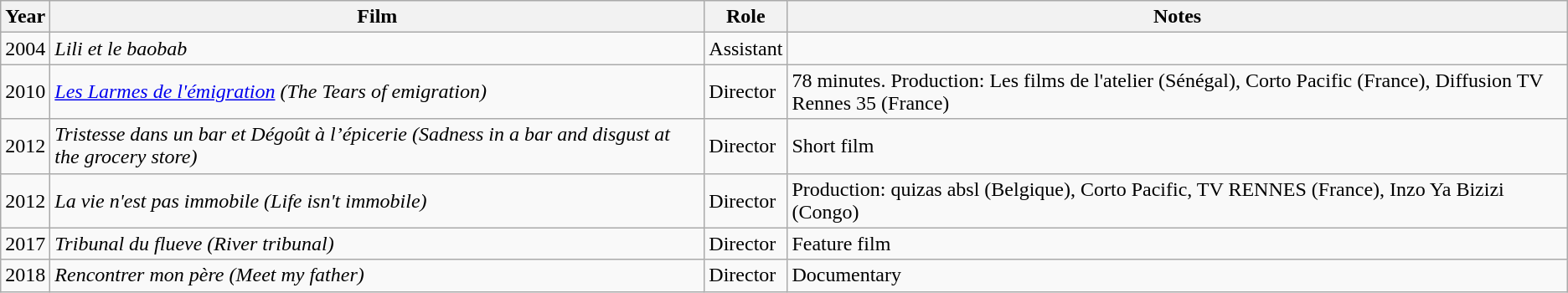<table class=wikitable>
<tr>
<th>Year</th>
<th>Film</th>
<th>Role</th>
<th>Notes</th>
</tr>
<tr>
<td>2004</td>
<td><em>Lili et le baobab</em></td>
<td>Assistant</td>
<td></td>
</tr>
<tr>
<td>2010</td>
<td><em><a href='#'>Les Larmes de l'émigration</a></em> <em>(The Tears of emigration)</em></td>
<td>Director</td>
<td>78 minutes. Production: Les films de l'atelier (Sénégal), Corto Pacific (France), Diffusion TV Rennes 35 (France)</td>
</tr>
<tr>
<td>2012</td>
<td><em>Tristesse dans un bar et Dégoût à l’épicerie (Sadness in a bar and disgust at the grocery store)</em></td>
<td>Director</td>
<td>Short film</td>
</tr>
<tr>
<td>2012</td>
<td><em>La vie n'est pas immobile (Life isn't immobile)</em></td>
<td>Director</td>
<td>Production: quizas absl (Belgique), Corto Pacific, TV RENNES (France), Inzo Ya Bizizi (Congo)</td>
</tr>
<tr>
<td>2017</td>
<td><em>Tribunal du flueve (River tribunal)</em></td>
<td>Director</td>
<td>Feature film</td>
</tr>
<tr>
<td>2018</td>
<td><em>Rencontrer mon père (Meet my father)</em></td>
<td>Director</td>
<td>Documentary</td>
</tr>
</table>
